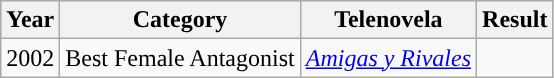<table class="wikitable">
<tr style="background:#b0c4de;">
<th>Year</th>
<th>Category</th>
<th>Telenovela</th>
<th>Result</th>
</tr>
<tr>
<td>2002</td>
<td>Best Female Antagonist</td>
<td><em><a href='#'>Amigas y Rivales</a></em></td>
<td></td>
</tr>
</table>
